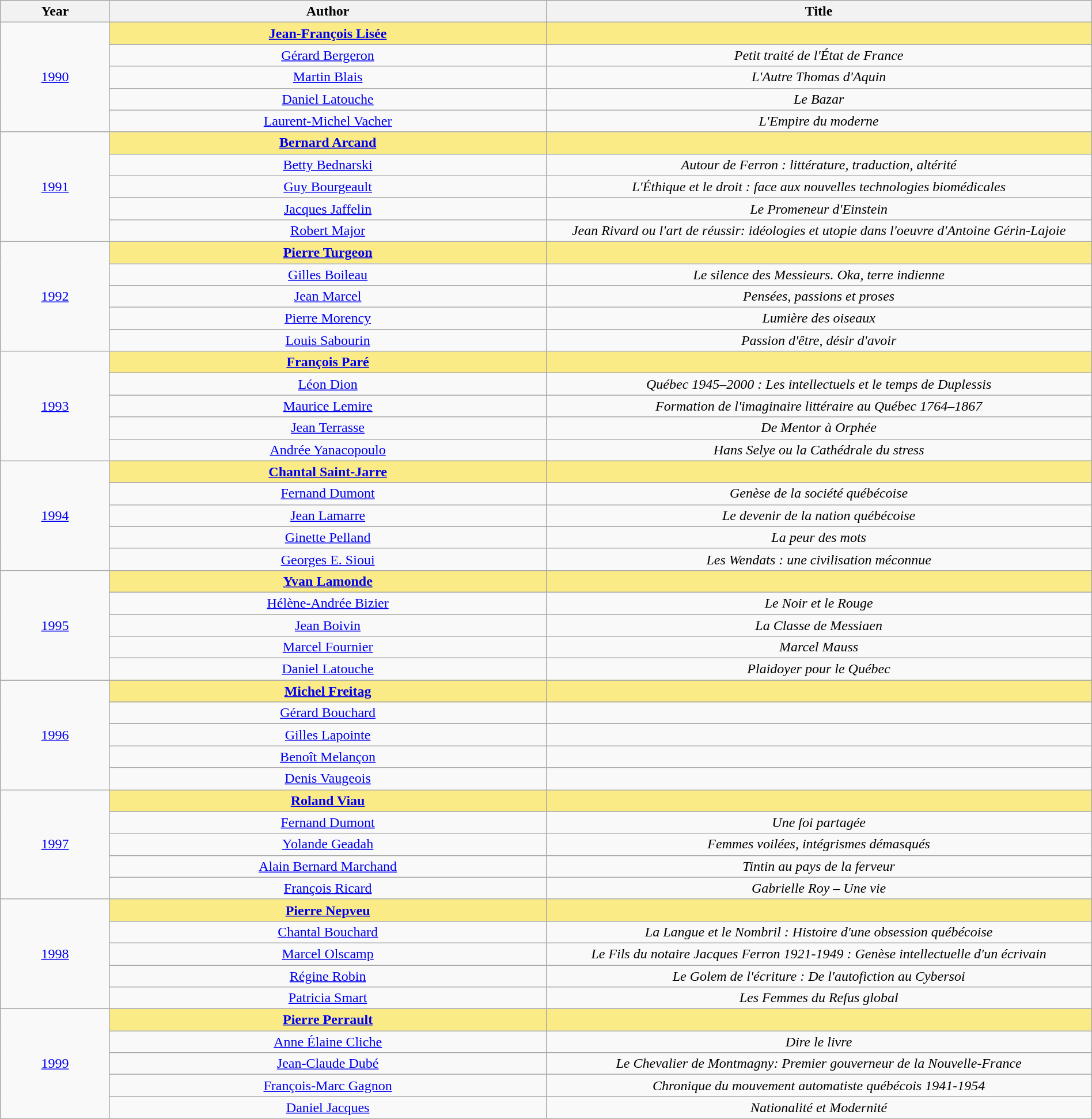<table class="wikitable" width="100%">
<tr>
<th>Year</th>
<th width="40%">Author</th>
<th width="50%">Title</th>
</tr>
<tr>
<td align="center" rowspan="5"><a href='#'>1990</a></td>
<td align="center" style="background:#FAEB86"><strong><a href='#'>Jean-François Lisée</a></strong></td>
<td align="center" style="background:#FAEB86"><strong></strong></td>
</tr>
<tr>
<td align="center"><a href='#'>Gérard Bergeron</a></td>
<td align="center"><em>Petit traité de l'État de France</em></td>
</tr>
<tr>
<td align="center"><a href='#'>Martin Blais</a></td>
<td align="center"><em>L'Autre Thomas d'Aquin</em></td>
</tr>
<tr>
<td align="center"><a href='#'>Daniel Latouche</a></td>
<td align="center"><em>Le Bazar</em></td>
</tr>
<tr>
<td align="center"><a href='#'>Laurent-Michel Vacher</a></td>
<td align="center"><em>L'Empire du moderne</em></td>
</tr>
<tr>
<td align="center" rowspan="5"><a href='#'>1991</a></td>
<td align="center" style="background:#FAEB86"><strong><a href='#'>Bernard Arcand</a></strong></td>
<td align="center" style="background:#FAEB86"><strong></strong></td>
</tr>
<tr>
<td align="center"><a href='#'>Betty Bednarski</a></td>
<td align="center"><em>Autour de Ferron : littérature, traduction, altérité</em></td>
</tr>
<tr>
<td align="center"><a href='#'>Guy Bourgeault</a></td>
<td align="center"><em>L'Éthique et le droit : face aux nouvelles technologies biomédicales</em></td>
</tr>
<tr>
<td align="center"><a href='#'>Jacques Jaffelin</a></td>
<td align="center"><em>Le Promeneur d'Einstein</em></td>
</tr>
<tr>
<td align="center"><a href='#'>Robert Major</a></td>
<td align="center"><em>Jean Rivard ou l'art de réussir:  idéologies et utopie dans l'oeuvre d'Antoine Gérin-Lajoie</em></td>
</tr>
<tr>
<td align="center" rowspan="5"><a href='#'>1992</a></td>
<td align="center" style="background:#FAEB86"><strong><a href='#'>Pierre Turgeon</a></strong></td>
<td align="center" style="background:#FAEB86"><strong></strong></td>
</tr>
<tr>
<td align="center"><a href='#'>Gilles Boileau</a></td>
<td align="center"><em>Le silence des Messieurs. Oka, terre indienne</em></td>
</tr>
<tr>
<td align="center"><a href='#'>Jean Marcel</a></td>
<td align="center"><em>Pensées, passions et proses</em></td>
</tr>
<tr>
<td align="center"><a href='#'>Pierre Morency</a></td>
<td align="center"><em>Lumière des oiseaux</em></td>
</tr>
<tr>
<td align="center"><a href='#'>Louis Sabourin</a></td>
<td align="center"><em>Passion d'être, désir d'avoir</em></td>
</tr>
<tr>
<td align="center" rowspan="5"><a href='#'>1993</a></td>
<td align="center" style="background:#FAEB86"><strong><a href='#'>François Paré</a></strong></td>
<td align="center" style="background:#FAEB86"><strong></strong></td>
</tr>
<tr>
<td align="center"><a href='#'>Léon Dion</a></td>
<td align="center"><em>Québec 1945–2000 : Les intellectuels et le temps de Duplessis</em></td>
</tr>
<tr>
<td align="center"><a href='#'>Maurice Lemire</a></td>
<td align="center"><em>Formation de l'imaginaire littéraire au Québec 1764–1867</em></td>
</tr>
<tr>
<td align="center"><a href='#'>Jean Terrasse</a></td>
<td align="center"><em>De Mentor à Orphée</em></td>
</tr>
<tr>
<td align="center"><a href='#'>Andrée Yanacopoulo</a></td>
<td align="center"><em>Hans Selye ou la Cathédrale du stress</em></td>
</tr>
<tr>
<td align="center" rowspan="5"><a href='#'>1994</a></td>
<td align="center" style="background:#FAEB86"><strong><a href='#'>Chantal Saint-Jarre</a></strong></td>
<td align="center" style="background:#FAEB86"><strong></strong></td>
</tr>
<tr>
<td align="center"><a href='#'>Fernand Dumont</a></td>
<td align="center"><em>Genèse de la société québécoise</em></td>
</tr>
<tr>
<td align="center"><a href='#'>Jean Lamarre</a></td>
<td align="center"><em>Le devenir de la nation québécoise</em></td>
</tr>
<tr>
<td align="center"><a href='#'>Ginette Pelland</a></td>
<td align="center"><em>La peur des mots</em></td>
</tr>
<tr>
<td align="center"><a href='#'>Georges E. Sioui</a></td>
<td align="center"><em>Les Wendats : une civilisation méconnue</em></td>
</tr>
<tr>
<td align="center" rowspan="5"><a href='#'>1995</a></td>
<td align="center" style="background:#FAEB86"><strong><a href='#'>Yvan Lamonde</a></strong></td>
<td align="center" style="background:#FAEB86"><strong></strong></td>
</tr>
<tr>
<td align="center"><a href='#'>Hélène-Andrée Bizier</a></td>
<td align="center"><em>Le Noir et le Rouge</em></td>
</tr>
<tr>
<td align="center"><a href='#'>Jean Boivin</a></td>
<td align="center"><em>La Classe de Messiaen</em></td>
</tr>
<tr>
<td align="center"><a href='#'>Marcel Fournier</a></td>
<td align="center"><em>Marcel Mauss</em></td>
</tr>
<tr>
<td align="center"><a href='#'>Daniel Latouche</a></td>
<td align="center"><em>Plaidoyer pour le Québec</em></td>
</tr>
<tr>
<td align="center" rowspan="5"><a href='#'>1996</a></td>
<td align="center" style="background:#FAEB86"><strong><a href='#'>Michel Freitag</a></strong></td>
<td align="center" style="background:#FAEB86"><strong></strong></td>
</tr>
<tr>
<td align="center"><a href='#'>Gérard Bouchard</a></td>
<td align="center"></td>
</tr>
<tr>
<td align="center"><a href='#'>Gilles Lapointe</a></td>
<td align="center"></td>
</tr>
<tr>
<td align="center"><a href='#'>Benoît Melançon</a></td>
<td align="center"></td>
</tr>
<tr>
<td align="center"><a href='#'>Denis Vaugeois</a></td>
<td align="center"></td>
</tr>
<tr>
<td align="center" rowspan="5"><a href='#'>1997</a></td>
<td align="center" style="background:#FAEB86"><strong><a href='#'>Roland Viau</a></strong></td>
<td align="center" style="background:#FAEB86"><strong></strong></td>
</tr>
<tr>
<td align="center"><a href='#'>Fernand Dumont</a></td>
<td align="center"><em>Une foi partagée</em></td>
</tr>
<tr>
<td align="center"><a href='#'>Yolande Geadah</a></td>
<td align="center"><em>Femmes voilées, intégrismes démasqués</em></td>
</tr>
<tr>
<td align="center"><a href='#'>Alain Bernard Marchand</a></td>
<td align="center"><em>Tintin au pays de la ferveur</em></td>
</tr>
<tr>
<td align="center"><a href='#'>François Ricard</a></td>
<td align="center"><em>Gabrielle Roy – Une vie</em></td>
</tr>
<tr>
<td align="center" rowspan="5"><a href='#'>1998</a></td>
<td align="center" style="background:#FAEB86"><strong><a href='#'>Pierre Nepveu</a></strong></td>
<td align="center" style="background:#FAEB86"><strong></strong></td>
</tr>
<tr>
<td align="center"><a href='#'>Chantal Bouchard</a></td>
<td align="center"><em>La Langue et le Nombril : Histoire d'une obsession québécoise</em></td>
</tr>
<tr>
<td align="center"><a href='#'>Marcel Olscamp</a></td>
<td align="center"><em>Le Fils du notaire Jacques Ferron 1921-1949 : Genèse intellectuelle d'un écrivain</em></td>
</tr>
<tr>
<td align="center"><a href='#'>Régine Robin</a></td>
<td align="center"><em>Le Golem de l'écriture : De l'autofiction au Cybersoi</em></td>
</tr>
<tr>
<td align="center"><a href='#'>Patricia Smart</a></td>
<td align="center"><em>Les Femmes du Refus global</em></td>
</tr>
<tr>
<td align="center" rowspan="5"><a href='#'>1999</a></td>
<td align="center" style="background:#FAEB86"><strong><a href='#'>Pierre Perrault</a></strong></td>
<td align="center" style="background:#FAEB86"><strong></strong></td>
</tr>
<tr>
<td align="center"><a href='#'>Anne Élaine Cliche</a></td>
<td align="center"><em>Dire le livre</em></td>
</tr>
<tr>
<td align="center"><a href='#'>Jean-Claude Dubé</a></td>
<td align="center"><em>Le Chevalier de Montmagny: Premier gouverneur de la Nouvelle-France</em></td>
</tr>
<tr>
<td align="center"><a href='#'>François-Marc Gagnon</a></td>
<td align="center"><em>Chronique du mouvement automatiste québécois 1941-1954</em></td>
</tr>
<tr>
<td align="center"><a href='#'>Daniel Jacques</a></td>
<td align="center"><em>Nationalité et Modernité</em></td>
</tr>
</table>
